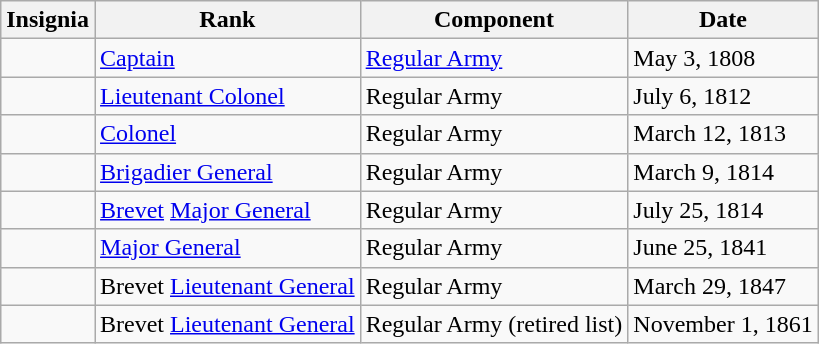<table class="wikitable">
<tr>
<th>Insignia</th>
<th>Rank</th>
<th>Component</th>
<th>Date</th>
</tr>
<tr>
<td></td>
<td><a href='#'>Captain</a></td>
<td><a href='#'>Regular Army</a></td>
<td>May 3, 1808</td>
</tr>
<tr>
<td></td>
<td><a href='#'>Lieutenant Colonel</a></td>
<td>Regular Army</td>
<td>July 6, 1812</td>
</tr>
<tr>
<td></td>
<td><a href='#'>Colonel</a></td>
<td>Regular Army</td>
<td>March 12, 1813</td>
</tr>
<tr>
<td></td>
<td><a href='#'>Brigadier General</a></td>
<td>Regular Army</td>
<td>March 9, 1814</td>
</tr>
<tr>
<td></td>
<td><a href='#'>Brevet</a> <a href='#'>Major General</a></td>
<td>Regular Army</td>
<td>July 25, 1814</td>
</tr>
<tr>
<td></td>
<td><a href='#'>Major General</a></td>
<td>Regular Army</td>
<td>June 25, 1841</td>
</tr>
<tr>
<td></td>
<td>Brevet <a href='#'>Lieutenant General</a></td>
<td>Regular Army</td>
<td>March 29, 1847</td>
</tr>
<tr>
<td></td>
<td>Brevet <a href='#'>Lieutenant General</a></td>
<td>Regular Army (retired list)</td>
<td>November 1, 1861</td>
</tr>
</table>
